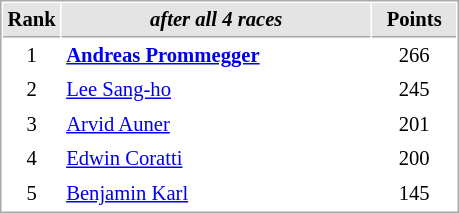<table cellspacing="1" cellpadding="3" style="border:1px solid #aaa; font-size:86%;">
<tr style="background:#e4e4e4;">
<th style="border-bottom:1px solid #aaa; width:10px;">Rank</th>
<th style="border-bottom:1px solid #aaa; width:200px;"><em>after all 4 races</em></th>
<th style="border-bottom:1px solid #aaa; width:50px;">Points</th>
</tr>
<tr>
<td align=center>1</td>
<td><strong> <a href='#'>Andreas Prommegger</a></strong></td>
<td align=center>266</td>
</tr>
<tr>
<td align=center>2</td>
<td> <a href='#'>Lee Sang-ho</a></td>
<td align=center>245</td>
</tr>
<tr>
<td align=center>3</td>
<td> <a href='#'>Arvid Auner</a></td>
<td align=center>201</td>
</tr>
<tr>
<td align=center>4</td>
<td> <a href='#'>Edwin Coratti</a></td>
<td align=center>200</td>
</tr>
<tr>
<td align=center>5</td>
<td> <a href='#'>Benjamin Karl</a></td>
<td align=center>145</td>
</tr>
</table>
